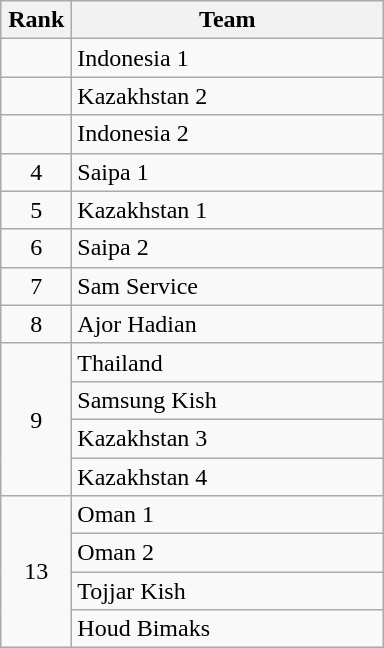<table class="wikitable" style="text-align: center;">
<tr>
<th width=40>Rank</th>
<th width=200>Team</th>
</tr>
<tr>
<td></td>
<td align="left"> Indonesia 1</td>
</tr>
<tr>
<td></td>
<td align="left"> Kazakhstan 2</td>
</tr>
<tr>
<td></td>
<td align="left"> Indonesia 2</td>
</tr>
<tr>
<td>4</td>
<td align="left"> Saipa 1</td>
</tr>
<tr>
<td>5</td>
<td align="left"> Kazakhstan 1</td>
</tr>
<tr>
<td>6</td>
<td align="left"> Saipa 2</td>
</tr>
<tr>
<td>7</td>
<td align="left"> Sam Service</td>
</tr>
<tr>
<td>8</td>
<td align="left"> Ajor Hadian</td>
</tr>
<tr>
<td rowspan=4>9</td>
<td align="left"> Thailand</td>
</tr>
<tr>
<td align="left"> Samsung Kish</td>
</tr>
<tr>
<td align="left"> Kazakhstan 3</td>
</tr>
<tr>
<td align="left"> Kazakhstan 4</td>
</tr>
<tr>
<td rowspan=4>13</td>
<td align="left"> Oman 1</td>
</tr>
<tr>
<td align="left"> Oman 2</td>
</tr>
<tr>
<td align="left"> Tojjar Kish</td>
</tr>
<tr>
<td align="left"> Houd Bimaks</td>
</tr>
</table>
